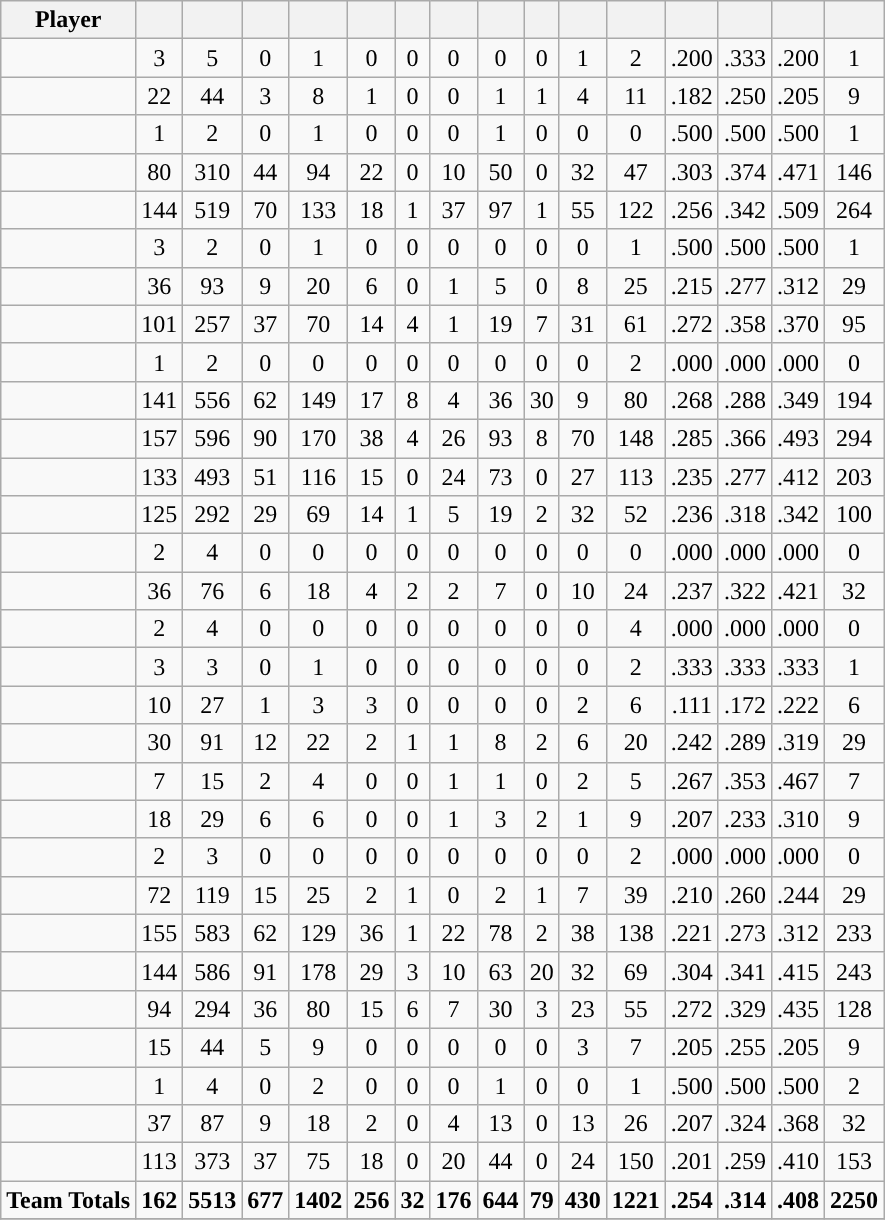<table class="wikitable sortable" style="text-align:center;">
<tr>
<th>Player</th>
<th></th>
<th></th>
<th></th>
<th></th>
<th></th>
<th></th>
<th></th>
<th></th>
<th></th>
<th></th>
<th></th>
<th></th>
<th></th>
<th></th>
<th></th>
</tr>
<tr>
<td align=left></td>
<td>3</td>
<td>5</td>
<td>0</td>
<td>1</td>
<td>0</td>
<td>0</td>
<td>0</td>
<td>0</td>
<td>0</td>
<td>1</td>
<td>2</td>
<td>.200</td>
<td>.333</td>
<td>.200</td>
<td>1</td>
</tr>
<tr>
<td align=left><strong></strong></td>
<td>22</td>
<td>44</td>
<td>3</td>
<td>8</td>
<td>1</td>
<td>0</td>
<td>0</td>
<td>1</td>
<td>1</td>
<td>4</td>
<td>11</td>
<td>.182</td>
<td>.250</td>
<td>.205</td>
<td>9</td>
</tr>
<tr>
<td align=left></td>
<td>1</td>
<td>2</td>
<td>0</td>
<td>1</td>
<td>0</td>
<td>0</td>
<td>0</td>
<td>1</td>
<td>0</td>
<td>0</td>
<td>0</td>
<td>.500</td>
<td>.500</td>
<td>.500</td>
<td>1</td>
</tr>
<tr>
<td align=left><strong></strong></td>
<td>80</td>
<td>310</td>
<td>44</td>
<td>94</td>
<td>22</td>
<td>0</td>
<td>10</td>
<td>50</td>
<td>0</td>
<td>32</td>
<td>47</td>
<td>.303</td>
<td>.374</td>
<td>.471</td>
<td>146</td>
</tr>
<tr>
<td align=left><strong></strong></td>
<td>144</td>
<td>519</td>
<td>70</td>
<td>133</td>
<td>18</td>
<td>1</td>
<td>37</td>
<td>97</td>
<td>1</td>
<td>55</td>
<td>122</td>
<td>.256</td>
<td>.342</td>
<td>.509</td>
<td>264</td>
</tr>
<tr>
<td align=left><strong></strong></td>
<td>3</td>
<td>2</td>
<td>0</td>
<td>1</td>
<td>0</td>
<td>0</td>
<td>0</td>
<td>0</td>
<td>0</td>
<td>0</td>
<td>1</td>
<td>.500</td>
<td>.500</td>
<td>.500</td>
<td>1</td>
</tr>
<tr>
<td align=left><strong></strong></td>
<td>36</td>
<td>93</td>
<td>9</td>
<td>20</td>
<td>6</td>
<td>0</td>
<td>1</td>
<td>5</td>
<td>0</td>
<td>8</td>
<td>25</td>
<td>.215</td>
<td>.277</td>
<td>.312</td>
<td>29</td>
</tr>
<tr>
<td align=left><strong></strong></td>
<td>101</td>
<td>257</td>
<td>37</td>
<td>70</td>
<td>14</td>
<td>4</td>
<td>1</td>
<td>19</td>
<td>7</td>
<td>31</td>
<td>61</td>
<td>.272</td>
<td>.358</td>
<td>.370</td>
<td>95</td>
</tr>
<tr>
<td align=left><strong></strong></td>
<td>1</td>
<td>2</td>
<td>0</td>
<td>0</td>
<td>0</td>
<td>0</td>
<td>0</td>
<td>0</td>
<td>0</td>
<td>0</td>
<td>2</td>
<td>.000</td>
<td>.000</td>
<td>.000</td>
<td>0</td>
</tr>
<tr>
<td align=left><strong></strong></td>
<td>141</td>
<td>556</td>
<td>62</td>
<td>149</td>
<td>17</td>
<td>8</td>
<td>4</td>
<td>36</td>
<td>30</td>
<td>9</td>
<td>80</td>
<td>.268</td>
<td>.288</td>
<td>.349</td>
<td>194</td>
</tr>
<tr>
<td align=left><strong></strong></td>
<td>157</td>
<td>596</td>
<td>90</td>
<td>170</td>
<td>38</td>
<td>4</td>
<td>26</td>
<td>93</td>
<td>8</td>
<td>70</td>
<td>148</td>
<td>.285</td>
<td>.366</td>
<td>.493</td>
<td>294</td>
</tr>
<tr>
<td align=left><strong></strong></td>
<td>133</td>
<td>493</td>
<td>51</td>
<td>116</td>
<td>15</td>
<td>0</td>
<td>24</td>
<td>73</td>
<td>0</td>
<td>27</td>
<td>113</td>
<td>.235</td>
<td>.277</td>
<td>.412</td>
<td>203</td>
</tr>
<tr>
<td align=left><strong></strong></td>
<td>125</td>
<td>292</td>
<td>29</td>
<td>69</td>
<td>14</td>
<td>1</td>
<td>5</td>
<td>19</td>
<td>2</td>
<td>32</td>
<td>52</td>
<td>.236</td>
<td>.318</td>
<td>.342</td>
<td>100</td>
</tr>
<tr>
<td align=left><strong></strong></td>
<td>2</td>
<td>4</td>
<td>0</td>
<td>0</td>
<td>0</td>
<td>0</td>
<td>0</td>
<td>0</td>
<td>0</td>
<td>0</td>
<td>0</td>
<td>.000</td>
<td>.000</td>
<td>.000</td>
<td>0</td>
</tr>
<tr>
<td align=left><strong></strong></td>
<td>36</td>
<td>76</td>
<td>6</td>
<td>18</td>
<td>4</td>
<td>2</td>
<td>2</td>
<td>7</td>
<td>0</td>
<td>10</td>
<td>24</td>
<td>.237</td>
<td>.322</td>
<td>.421</td>
<td>32</td>
</tr>
<tr>
<td align=left><strong></strong></td>
<td>2</td>
<td>4</td>
<td>0</td>
<td>0</td>
<td>0</td>
<td>0</td>
<td>0</td>
<td>0</td>
<td>0</td>
<td>0</td>
<td>4</td>
<td>.000</td>
<td>.000</td>
<td>.000</td>
<td>0</td>
</tr>
<tr>
<td align=left><strong></strong></td>
<td>3</td>
<td>3</td>
<td>0</td>
<td>1</td>
<td>0</td>
<td>0</td>
<td>0</td>
<td>0</td>
<td>0</td>
<td>0</td>
<td>2</td>
<td>.333</td>
<td>.333</td>
<td>.333</td>
<td>1</td>
</tr>
<tr>
<td align=left></td>
<td>10</td>
<td>27</td>
<td>1</td>
<td>3</td>
<td>3</td>
<td>0</td>
<td>0</td>
<td>0</td>
<td>0</td>
<td>2</td>
<td>6</td>
<td>.111</td>
<td>.172</td>
<td>.222</td>
<td>6</td>
</tr>
<tr>
<td align=left><strong></strong></td>
<td>30</td>
<td>91</td>
<td>12</td>
<td>22</td>
<td>2</td>
<td>1</td>
<td>1</td>
<td>8</td>
<td>2</td>
<td>6</td>
<td>20</td>
<td>.242</td>
<td>.289</td>
<td>.319</td>
<td>29</td>
</tr>
<tr>
<td align=left></td>
<td>7</td>
<td>15</td>
<td>2</td>
<td>4</td>
<td>0</td>
<td>0</td>
<td>1</td>
<td>1</td>
<td>0</td>
<td>2</td>
<td>5</td>
<td>.267</td>
<td>.353</td>
<td>.467</td>
<td>7</td>
</tr>
<tr>
<td align=left><strong></strong></td>
<td>18</td>
<td>29</td>
<td>6</td>
<td>6</td>
<td>0</td>
<td>0</td>
<td>1</td>
<td>3</td>
<td>2</td>
<td>1</td>
<td>9</td>
<td>.207</td>
<td>.233</td>
<td>.310</td>
<td>9</td>
</tr>
<tr>
<td align=left><strong></strong></td>
<td>2</td>
<td>3</td>
<td>0</td>
<td>0</td>
<td>0</td>
<td>0</td>
<td>0</td>
<td>0</td>
<td>0</td>
<td>0</td>
<td>2</td>
<td>.000</td>
<td>.000</td>
<td>.000</td>
<td>0</td>
</tr>
<tr>
<td align=left><strong></strong></td>
<td>72</td>
<td>119</td>
<td>15</td>
<td>25</td>
<td>2</td>
<td>1</td>
<td>0</td>
<td>2</td>
<td>1</td>
<td>7</td>
<td>39</td>
<td>.210</td>
<td>.260</td>
<td>.244</td>
<td>29</td>
</tr>
<tr>
<td align=left><strong></strong></td>
<td>155</td>
<td>583</td>
<td>62</td>
<td>129</td>
<td>36</td>
<td>1</td>
<td>22</td>
<td>78</td>
<td>2</td>
<td>38</td>
<td>138</td>
<td>.221</td>
<td>.273</td>
<td>.312</td>
<td>233</td>
</tr>
<tr>
<td align=left><strong></strong></td>
<td>144</td>
<td>586</td>
<td>91</td>
<td>178</td>
<td>29</td>
<td>3</td>
<td>10</td>
<td>63</td>
<td>20</td>
<td>32</td>
<td>69</td>
<td>.304</td>
<td>.341</td>
<td>.415</td>
<td>243</td>
</tr>
<tr>
<td align=left><strong></strong></td>
<td>94</td>
<td>294</td>
<td>36</td>
<td>80</td>
<td>15</td>
<td>6</td>
<td>7</td>
<td>30</td>
<td>3</td>
<td>23</td>
<td>55</td>
<td>.272</td>
<td>.329</td>
<td>.435</td>
<td>128</td>
</tr>
<tr>
<td align=left></td>
<td>15</td>
<td>44</td>
<td>5</td>
<td>9</td>
<td>0</td>
<td>0</td>
<td>0</td>
<td>0</td>
<td>0</td>
<td>3</td>
<td>7</td>
<td>.205</td>
<td>.255</td>
<td>.205</td>
<td>9</td>
</tr>
<tr>
<td align=left></td>
<td>1</td>
<td>4</td>
<td>0</td>
<td>2</td>
<td>0</td>
<td>0</td>
<td>0</td>
<td>1</td>
<td>0</td>
<td>0</td>
<td>1</td>
<td>.500</td>
<td>.500</td>
<td>.500</td>
<td>2</td>
</tr>
<tr>
<td align=left><strong></strong></td>
<td>37</td>
<td>87</td>
<td>9</td>
<td>18</td>
<td>2</td>
<td>0</td>
<td>4</td>
<td>13</td>
<td>0</td>
<td>13</td>
<td>26</td>
<td>.207</td>
<td>.324</td>
<td>.368</td>
<td>32</td>
</tr>
<tr>
<td align=left><strong></strong></td>
<td>113</td>
<td>373</td>
<td>37</td>
<td>75</td>
<td>18</td>
<td>0</td>
<td>20</td>
<td>44</td>
<td>0</td>
<td>24</td>
<td>150</td>
<td>.201</td>
<td>.259</td>
<td>.410</td>
<td>153</td>
</tr>
<tr>
<td align=left><strong>Team Totals</strong></td>
<td><strong>162</strong></td>
<td><strong>5513</strong></td>
<td><strong>677</strong></td>
<td><strong>1402</strong></td>
<td><strong>256</strong></td>
<td><strong>32</strong></td>
<td><strong>176</strong></td>
<td><strong>644</strong></td>
<td><strong>79</strong></td>
<td><strong>430</strong></td>
<td><strong>1221</strong></td>
<td><strong>.254</strong></td>
<td><strong>.314</strong></td>
<td><strong>.408</strong></td>
<td><strong>2250</strong></td>
</tr>
<tr class="sortbottom|}">
</tr>
</table>
